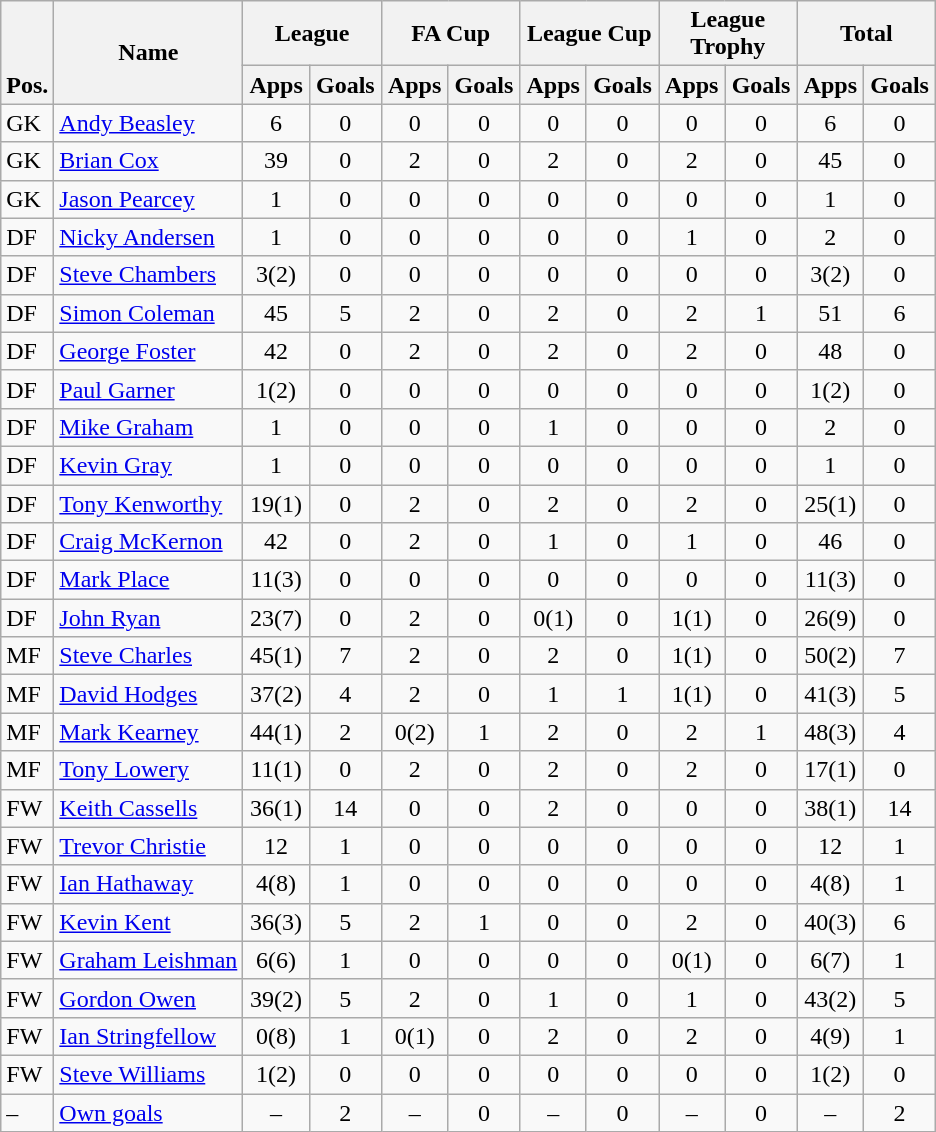<table class="wikitable" style="text-align:center">
<tr>
<th rowspan="2" valign="bottom">Pos.</th>
<th rowspan="2">Name</th>
<th colspan="2" width="85">League</th>
<th colspan="2" width="85">FA Cup</th>
<th colspan="2" width="85">League Cup</th>
<th colspan="2" width="85">League Trophy</th>
<th colspan="2" width="85">Total</th>
</tr>
<tr>
<th>Apps</th>
<th>Goals</th>
<th>Apps</th>
<th>Goals</th>
<th>Apps</th>
<th>Goals</th>
<th>Apps</th>
<th>Goals</th>
<th>Apps</th>
<th>Goals</th>
</tr>
<tr>
<td align="left">GK</td>
<td align="left"> <a href='#'>Andy Beasley</a></td>
<td>6</td>
<td>0</td>
<td>0</td>
<td>0</td>
<td>0</td>
<td>0</td>
<td>0</td>
<td>0</td>
<td>6</td>
<td>0</td>
</tr>
<tr>
<td align="left">GK</td>
<td align="left"> <a href='#'>Brian Cox</a></td>
<td>39</td>
<td>0</td>
<td>2</td>
<td>0</td>
<td>2</td>
<td>0</td>
<td>2</td>
<td>0</td>
<td>45</td>
<td>0</td>
</tr>
<tr>
<td align="left">GK</td>
<td align="left"> <a href='#'>Jason Pearcey</a></td>
<td>1</td>
<td>0</td>
<td>0</td>
<td>0</td>
<td>0</td>
<td>0</td>
<td>0</td>
<td>0</td>
<td>1</td>
<td>0</td>
</tr>
<tr>
<td align="left">DF</td>
<td align="left"> <a href='#'>Nicky Andersen</a></td>
<td>1</td>
<td>0</td>
<td>0</td>
<td>0</td>
<td>0</td>
<td>0</td>
<td>1</td>
<td>0</td>
<td>2</td>
<td>0</td>
</tr>
<tr>
<td align="left">DF</td>
<td align="left"> <a href='#'>Steve Chambers</a></td>
<td>3(2)</td>
<td>0</td>
<td>0</td>
<td>0</td>
<td>0</td>
<td>0</td>
<td>0</td>
<td>0</td>
<td>3(2)</td>
<td>0</td>
</tr>
<tr>
<td align="left">DF</td>
<td align="left"> <a href='#'>Simon Coleman</a></td>
<td>45</td>
<td>5</td>
<td>2</td>
<td>0</td>
<td>2</td>
<td>0</td>
<td>2</td>
<td>1</td>
<td>51</td>
<td>6</td>
</tr>
<tr>
<td align="left">DF</td>
<td align="left"> <a href='#'>George Foster</a></td>
<td>42</td>
<td>0</td>
<td>2</td>
<td>0</td>
<td>2</td>
<td>0</td>
<td>2</td>
<td>0</td>
<td>48</td>
<td>0</td>
</tr>
<tr>
<td align="left">DF</td>
<td align="left"> <a href='#'>Paul Garner</a></td>
<td>1(2)</td>
<td>0</td>
<td>0</td>
<td>0</td>
<td>0</td>
<td>0</td>
<td>0</td>
<td>0</td>
<td>1(2)</td>
<td>0</td>
</tr>
<tr>
<td align="left">DF</td>
<td align="left"> <a href='#'>Mike Graham</a></td>
<td>1</td>
<td>0</td>
<td>0</td>
<td>0</td>
<td>1</td>
<td>0</td>
<td>0</td>
<td>0</td>
<td>2</td>
<td>0</td>
</tr>
<tr>
<td align="left">DF</td>
<td align="left"> <a href='#'>Kevin Gray</a></td>
<td>1</td>
<td>0</td>
<td>0</td>
<td>0</td>
<td>0</td>
<td>0</td>
<td>0</td>
<td>0</td>
<td>1</td>
<td>0</td>
</tr>
<tr>
<td align="left">DF</td>
<td align="left"> <a href='#'>Tony Kenworthy</a></td>
<td>19(1)</td>
<td>0</td>
<td>2</td>
<td>0</td>
<td>2</td>
<td>0</td>
<td>2</td>
<td>0</td>
<td>25(1)</td>
<td>0</td>
</tr>
<tr>
<td align="left">DF</td>
<td align="left"> <a href='#'>Craig McKernon</a></td>
<td>42</td>
<td>0</td>
<td>2</td>
<td>0</td>
<td>1</td>
<td>0</td>
<td>1</td>
<td>0</td>
<td>46</td>
<td>0</td>
</tr>
<tr>
<td align="left">DF</td>
<td align="left"> <a href='#'>Mark Place</a></td>
<td>11(3)</td>
<td>0</td>
<td>0</td>
<td>0</td>
<td>0</td>
<td>0</td>
<td>0</td>
<td>0</td>
<td>11(3)</td>
<td>0</td>
</tr>
<tr>
<td align="left">DF</td>
<td align="left"> <a href='#'>John Ryan</a></td>
<td>23(7)</td>
<td>0</td>
<td>2</td>
<td>0</td>
<td>0(1)</td>
<td>0</td>
<td>1(1)</td>
<td>0</td>
<td>26(9)</td>
<td>0</td>
</tr>
<tr>
<td align="left">MF</td>
<td align="left"> <a href='#'>Steve Charles</a></td>
<td>45(1)</td>
<td>7</td>
<td>2</td>
<td>0</td>
<td>2</td>
<td>0</td>
<td>1(1)</td>
<td>0</td>
<td>50(2)</td>
<td>7</td>
</tr>
<tr>
<td align="left">MF</td>
<td align="left"> <a href='#'>David Hodges</a></td>
<td>37(2)</td>
<td>4</td>
<td>2</td>
<td>0</td>
<td>1</td>
<td>1</td>
<td>1(1)</td>
<td>0</td>
<td>41(3)</td>
<td>5</td>
</tr>
<tr>
<td align="left">MF</td>
<td align="left"> <a href='#'>Mark Kearney</a></td>
<td>44(1)</td>
<td>2</td>
<td>0(2)</td>
<td>1</td>
<td>2</td>
<td>0</td>
<td>2</td>
<td>1</td>
<td>48(3)</td>
<td>4</td>
</tr>
<tr>
<td align="left">MF</td>
<td align="left"> <a href='#'>Tony Lowery</a></td>
<td>11(1)</td>
<td>0</td>
<td>2</td>
<td>0</td>
<td>2</td>
<td>0</td>
<td>2</td>
<td>0</td>
<td>17(1)</td>
<td>0</td>
</tr>
<tr>
<td align="left">FW</td>
<td align="left"> <a href='#'>Keith Cassells</a></td>
<td>36(1)</td>
<td>14</td>
<td>0</td>
<td>0</td>
<td>2</td>
<td>0</td>
<td>0</td>
<td>0</td>
<td>38(1)</td>
<td>14</td>
</tr>
<tr>
<td align="left">FW</td>
<td align="left"> <a href='#'>Trevor Christie</a></td>
<td>12</td>
<td>1</td>
<td>0</td>
<td>0</td>
<td>0</td>
<td>0</td>
<td>0</td>
<td>0</td>
<td>12</td>
<td>1</td>
</tr>
<tr>
<td align="left">FW</td>
<td align="left"> <a href='#'>Ian Hathaway</a></td>
<td>4(8)</td>
<td>1</td>
<td>0</td>
<td>0</td>
<td>0</td>
<td>0</td>
<td>0</td>
<td>0</td>
<td>4(8)</td>
<td>1</td>
</tr>
<tr>
<td align="left">FW</td>
<td align="left"> <a href='#'>Kevin Kent</a></td>
<td>36(3)</td>
<td>5</td>
<td>2</td>
<td>1</td>
<td>0</td>
<td>0</td>
<td>2</td>
<td>0</td>
<td>40(3)</td>
<td>6</td>
</tr>
<tr>
<td align="left">FW</td>
<td align="left"> <a href='#'>Graham Leishman</a></td>
<td>6(6)</td>
<td>1</td>
<td>0</td>
<td>0</td>
<td>0</td>
<td>0</td>
<td>0(1)</td>
<td>0</td>
<td>6(7)</td>
<td>1</td>
</tr>
<tr>
<td align="left">FW</td>
<td align="left"> <a href='#'>Gordon Owen</a></td>
<td>39(2)</td>
<td>5</td>
<td>2</td>
<td>0</td>
<td>1</td>
<td>0</td>
<td>1</td>
<td>0</td>
<td>43(2)</td>
<td>5</td>
</tr>
<tr>
<td align="left">FW</td>
<td align="left"> <a href='#'>Ian Stringfellow</a></td>
<td>0(8)</td>
<td>1</td>
<td>0(1)</td>
<td>0</td>
<td>2</td>
<td>0</td>
<td>2</td>
<td>0</td>
<td>4(9)</td>
<td>1</td>
</tr>
<tr>
<td align="left">FW</td>
<td align="left"> <a href='#'>Steve Williams</a></td>
<td>1(2)</td>
<td>0</td>
<td>0</td>
<td>0</td>
<td>0</td>
<td>0</td>
<td>0</td>
<td>0</td>
<td>1(2)</td>
<td>0</td>
</tr>
<tr>
<td align="left">–</td>
<td align="left"><a href='#'>Own goals</a></td>
<td>–</td>
<td>2</td>
<td>–</td>
<td>0</td>
<td>–</td>
<td>0</td>
<td>–</td>
<td>0</td>
<td>–</td>
<td>2</td>
</tr>
</table>
